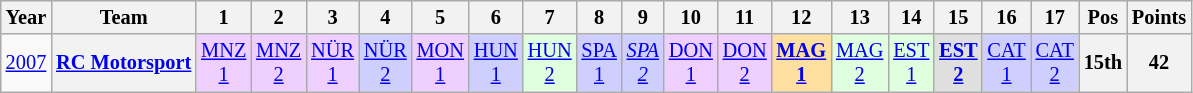<table class="wikitable" style="text-align:center; font-size:85%">
<tr>
<th>Year</th>
<th>Team</th>
<th>1</th>
<th>2</th>
<th>3</th>
<th>4</th>
<th>5</th>
<th>6</th>
<th>7</th>
<th>8</th>
<th>9</th>
<th>10</th>
<th>11</th>
<th>12</th>
<th>13</th>
<th>14</th>
<th>15</th>
<th>16</th>
<th>17</th>
<th>Pos</th>
<th>Points</th>
</tr>
<tr>
<td><a href='#'>2007</a></td>
<th nowrap><a href='#'>RC Motorsport</a></th>
<td style="background:#EFCFFF;"><a href='#'>MNZ<br>1</a><br></td>
<td style="background:#EFCFFF;"><a href='#'>MNZ<br>2</a><br></td>
<td style="background:#EFCFFF;"><a href='#'>NÜR<br>1</a><br></td>
<td style="background:#CFCFFF;"><a href='#'>NÜR<br>2</a><br></td>
<td style="background:#EFCFFF;"><a href='#'>MON<br>1</a><br></td>
<td style="background:#CFCFFF;"><a href='#'>HUN<br>1</a><br></td>
<td style="background:#DFFFDF;"><a href='#'>HUN<br>2</a><br></td>
<td style="background:#CFCFFF;"><a href='#'>SPA<br>1</a><br></td>
<td style="background:#CFCFFF;"><em><a href='#'>SPA<br>2</a></em><br></td>
<td style="background:#EFCFFF;"><a href='#'>DON<br>1</a><br></td>
<td style="background:#EFCFFF;"><a href='#'>DON<br>2</a><br></td>
<td style="background:#FFDF9F;"><strong><a href='#'>MAG<br>1</a></strong><br></td>
<td style="background:#DFFFDF;"><a href='#'>MAG<br>2</a><br></td>
<td style="background:#DFFFDF;"><a href='#'>EST<br>1</a><br></td>
<td style="background:#DFDFDF;"><strong><a href='#'>EST<br>2</a></strong><br></td>
<td style="background:#CFCFFF;"><a href='#'>CAT<br>1</a><br></td>
<td style="background:#CFCFFF;"><a href='#'>CAT<br>2</a><br></td>
<th>15th</th>
<th>42</th>
</tr>
</table>
